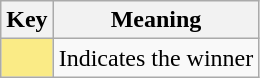<table class="wikitable">
<tr>
<th scope="col" style="width:%;">Key</th>
<th scope="col" style="width:%;">Meaning</th>
</tr>
<tr>
<td style="background:#FAEB86"></td>
<td>Indicates the winner</td>
</tr>
</table>
